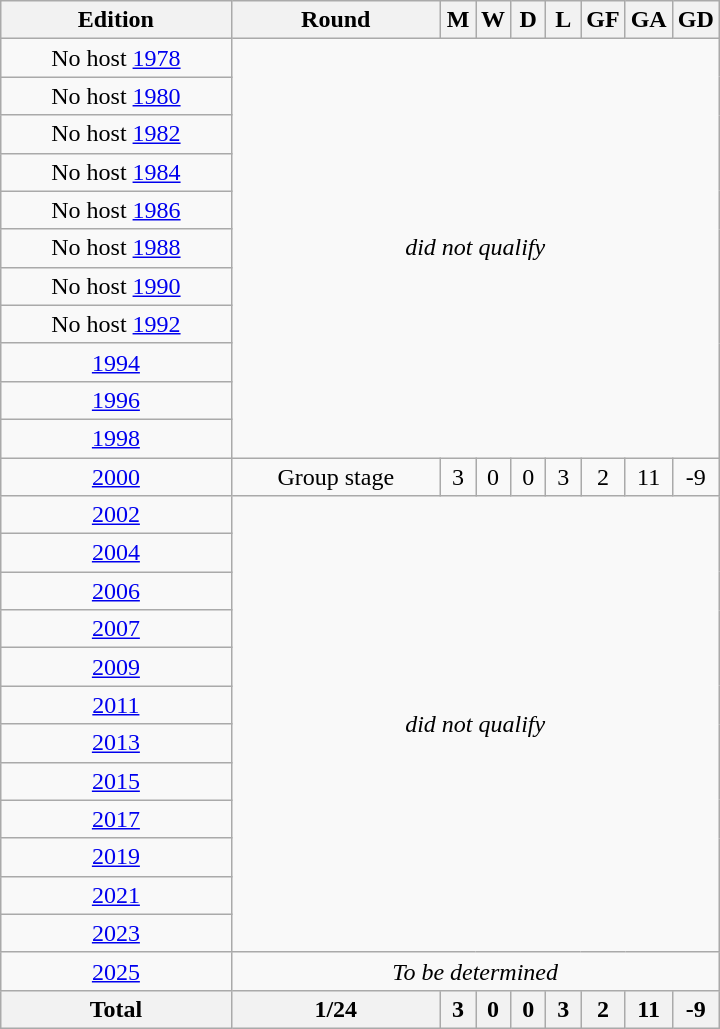<table class="wikitable" style="text-align:center; width:30em;">
<tr>
<th>Edition</th>
<th>Round</th>
<th style="width:1em;">M</th>
<th style="width:1em;">W</th>
<th style="width:1em;">D</th>
<th style="width:1em;">L</th>
<th style="width:1em;">GF</th>
<th style="width:1em;">GA</th>
<th style="width:1em;">GD</th>
</tr>
<tr>
<td>No host <a href='#'>1978</a></td>
<td rowspan=11 colspan=8><em>did not qualify</em></td>
</tr>
<tr>
<td>No host <a href='#'>1980</a></td>
</tr>
<tr>
<td>No host <a href='#'>1982</a></td>
</tr>
<tr>
<td>No host <a href='#'>1984</a></td>
</tr>
<tr>
<td>No host <a href='#'>1986</a></td>
</tr>
<tr>
<td>No host <a href='#'>1988</a></td>
</tr>
<tr>
<td>No host <a href='#'>1990</a></td>
</tr>
<tr>
<td>No host <a href='#'>1992</a></td>
</tr>
<tr>
<td> <a href='#'>1994</a></td>
</tr>
<tr>
<td> <a href='#'>1996</a></td>
</tr>
<tr>
<td> <a href='#'>1998</a></td>
</tr>
<tr>
<td> <a href='#'>2000</a></td>
<td>Group stage</td>
<td>3</td>
<td>0</td>
<td>0</td>
<td>3</td>
<td>2</td>
<td>11</td>
<td>-9</td>
</tr>
<tr>
<td> <a href='#'>2002</a></td>
<td rowspan=12 colspan=10><em>did not qualify</em></td>
</tr>
<tr>
<td> <a href='#'>2004</a></td>
</tr>
<tr>
<td> <a href='#'>2006</a></td>
</tr>
<tr>
<td> <a href='#'>2007</a></td>
</tr>
<tr>
<td> <a href='#'>2009</a></td>
</tr>
<tr>
<td> <a href='#'>2011</a></td>
</tr>
<tr>
<td> <a href='#'>2013</a></td>
</tr>
<tr>
<td> <a href='#'>2015</a></td>
</tr>
<tr>
<td> <a href='#'>2017</a></td>
</tr>
<tr>
<td>  <a href='#'>2019</a></td>
</tr>
<tr>
<td>  <a href='#'>2021</a></td>
</tr>
<tr>
<td>  <a href='#'>2023</a></td>
</tr>
<tr>
<td> <a href='#'>2025</a></td>
<td colspan=8 rowspan=1><em>To be determined</em></td>
</tr>
<tr>
<th><strong>Total</strong></th>
<th>1/24</th>
<th>3</th>
<th>0</th>
<th>0</th>
<th>3</th>
<th>2</th>
<th>11</th>
<th>-9</th>
</tr>
</table>
